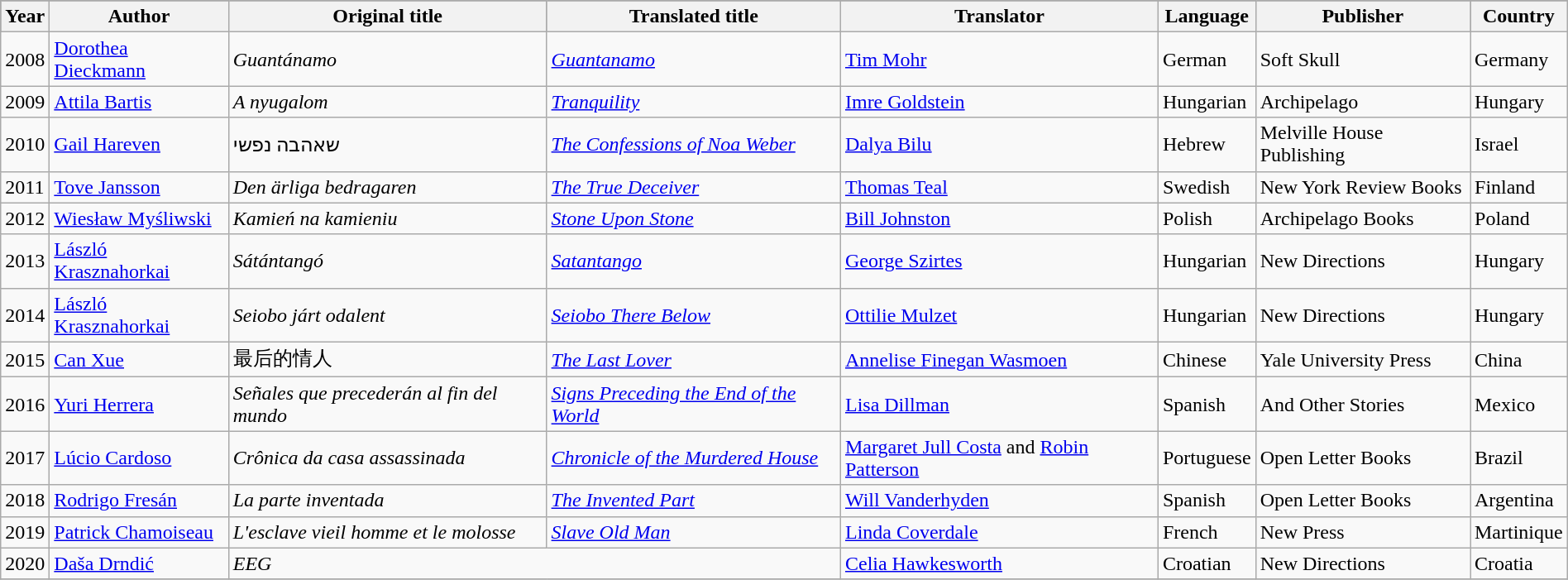<table class="wikitable" width=100%>
<tr bgcolor="#505050">
<th>Year</th>
<th>Author</th>
<th>Original title</th>
<th>Translated title</th>
<th>Translator</th>
<th>Language</th>
<th>Publisher</th>
<th>Country</th>
</tr>
<tr>
<td>2008</td>
<td><a href='#'>Dorothea Dieckmann</a></td>
<td><em>Guantánamo</em></td>
<td><em><a href='#'>Guantanamo</a></em></td>
<td><a href='#'>Tim Mohr</a></td>
<td>German</td>
<td>Soft Skull</td>
<td>Germany</td>
</tr>
<tr>
<td>2009</td>
<td><a href='#'>Attila Bartis</a></td>
<td><em>A nyugalom</em></td>
<td><em><a href='#'>Tranquility</a></em></td>
<td><a href='#'>Imre Goldstein</a></td>
<td>Hungarian</td>
<td>Archipelago</td>
<td>Hungary</td>
</tr>
<tr>
<td>2010</td>
<td><a href='#'>Gail Hareven</a></td>
<td>שאהבה נפשי</td>
<td><em><a href='#'>The Confessions of Noa Weber</a></em></td>
<td><a href='#'>Dalya Bilu</a></td>
<td>Hebrew</td>
<td>Melville House Publishing</td>
<td>Israel</td>
</tr>
<tr>
<td>2011</td>
<td><a href='#'>Tove Jansson</a></td>
<td><em>Den ärliga bedragaren</em></td>
<td><em><a href='#'>The True Deceiver</a></em></td>
<td><a href='#'>Thomas Teal</a></td>
<td>Swedish</td>
<td>New York Review Books</td>
<td>Finland</td>
</tr>
<tr>
<td>2012</td>
<td><a href='#'>Wiesław Myśliwski</a></td>
<td><em>Kamień na kamieniu</em></td>
<td><em><a href='#'>Stone Upon Stone</a></em></td>
<td><a href='#'>Bill Johnston</a></td>
<td>Polish</td>
<td>Archipelago Books</td>
<td>Poland</td>
</tr>
<tr>
<td>2013</td>
<td><a href='#'>László Krasznahorkai</a></td>
<td><em>Sátántangó</em></td>
<td><em><a href='#'>Satantango</a></em></td>
<td><a href='#'>George Szirtes</a></td>
<td>Hungarian</td>
<td>New Directions</td>
<td>Hungary</td>
</tr>
<tr>
<td>2014</td>
<td><a href='#'>László Krasznahorkai</a></td>
<td><em>Seiobo járt odalent</em></td>
<td><em><a href='#'>Seiobo There Below</a></em></td>
<td><a href='#'>Ottilie Mulzet</a></td>
<td>Hungarian</td>
<td>New Directions</td>
<td>Hungary</td>
</tr>
<tr>
<td>2015</td>
<td><a href='#'>Can Xue</a></td>
<td>最后的情人</td>
<td><em><a href='#'>The Last Lover</a></em></td>
<td><a href='#'>Annelise Finegan Wasmoen</a></td>
<td>Chinese</td>
<td>Yale University Press</td>
<td>China</td>
</tr>
<tr>
<td>2016</td>
<td><a href='#'>Yuri Herrera</a></td>
<td><em>Señales que precederán al fin del mundo</em></td>
<td><em><a href='#'>Signs Preceding the End of the World</a></em></td>
<td><a href='#'>Lisa Dillman</a></td>
<td>Spanish</td>
<td>And Other Stories</td>
<td>Mexico</td>
</tr>
<tr>
<td>2017</td>
<td><a href='#'>Lúcio Cardoso</a></td>
<td><em>Crônica da casa assassinada</em></td>
<td><em><a href='#'>Chronicle of the Murdered House</a></em></td>
<td><a href='#'>Margaret Jull Costa</a> and <a href='#'>Robin Patterson</a></td>
<td>Portuguese</td>
<td>Open Letter Books</td>
<td>Brazil</td>
</tr>
<tr>
<td>2018</td>
<td><a href='#'>Rodrigo Fresán</a></td>
<td><em>La parte inventada</em></td>
<td><em><a href='#'>The Invented Part</a></em></td>
<td><a href='#'>Will Vanderhyden</a></td>
<td>Spanish</td>
<td>Open Letter Books</td>
<td>Argentina</td>
</tr>
<tr>
<td>2019</td>
<td><a href='#'>Patrick Chamoiseau</a></td>
<td><em>L'esclave vieil homme et le molosse</em></td>
<td><em><a href='#'>Slave Old Man</a></em></td>
<td><a href='#'>Linda Coverdale</a></td>
<td>French</td>
<td>New Press</td>
<td>Martinique</td>
</tr>
<tr>
<td>2020</td>
<td><a href='#'>Daša Drndić</a></td>
<td colspan="2"><em>EEG</em></td>
<td><a href='#'>Celia Hawkesworth</a></td>
<td>Croatian</td>
<td>New Directions</td>
<td>Croatia</td>
</tr>
<tr>
</tr>
</table>
